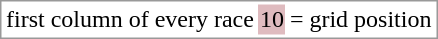<table border="0" style="border: 1px solid #999; background-color:#FFFFFF; text-align:center">
<tr>
<td>first column of every race</td>
<td style="background:#DFBBBF;">10</td>
<td>= grid position</td>
</tr>
</table>
